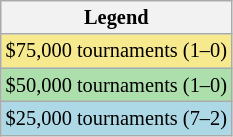<table class="wikitable" style="font-size:85%;">
<tr>
<th>Legend</th>
</tr>
<tr style="background:#f7e98e;">
<td>$75,000 tournaments (1–0)</td>
</tr>
<tr style="background:#addfad;">
<td>$50,000 tournaments (1–0)</td>
</tr>
<tr style="background:lightblue;">
<td>$25,000 tournaments (7–2)</td>
</tr>
</table>
